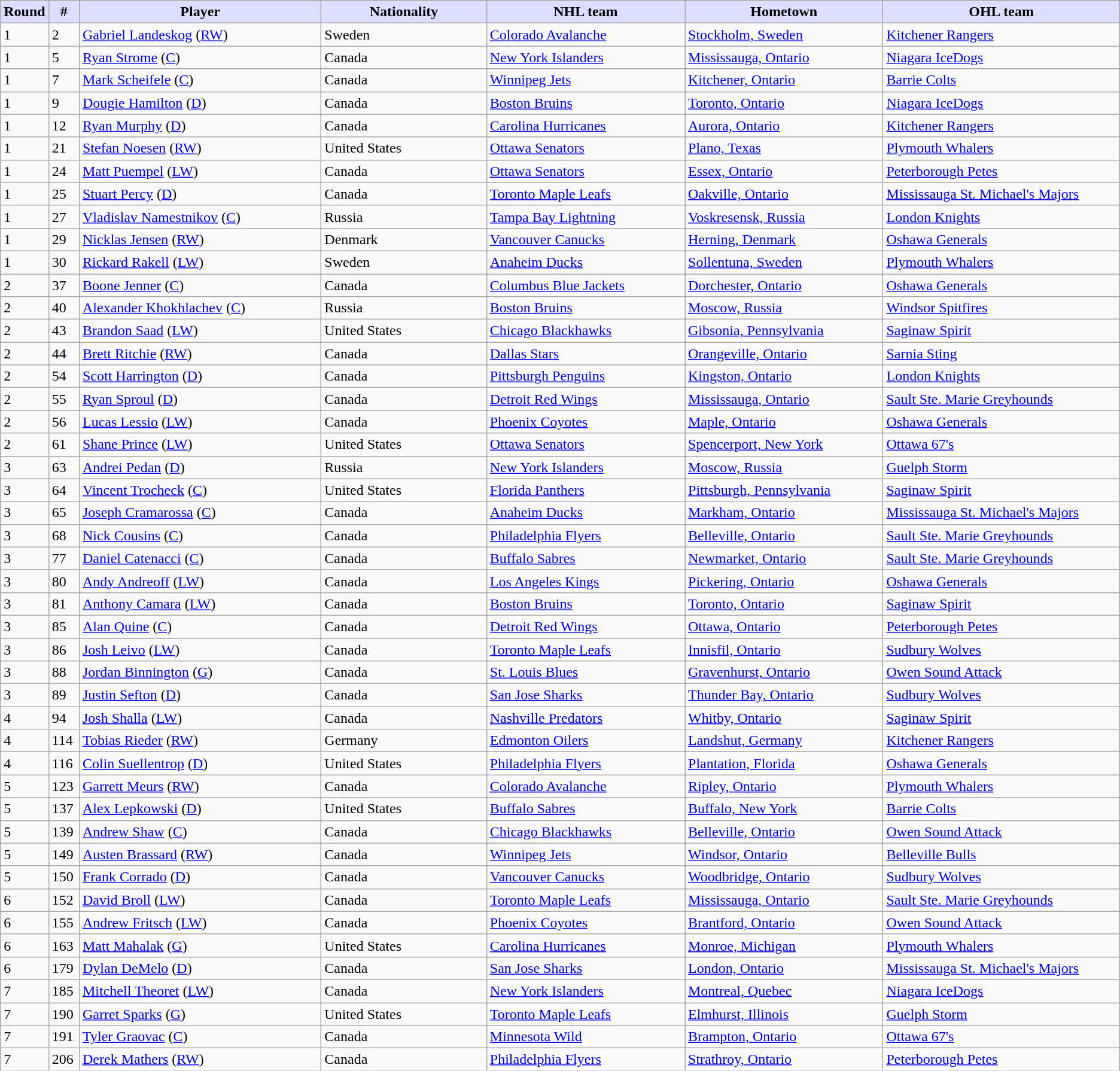<table class="wikitable">
<tr>
<th style="background:#ddf; width:2.75%;">Round</th>
<th style="background:#ddf; width:2.75%;">#</th>
<th style="background:#ddf; width:22.0%;">Player</th>
<th style="background:#ddf; width:15.0%;">Nationality</th>
<th style="background:#ddf; width:18.0%;">NHL team</th>
<th style="background:#ddf; width:18.0%;">Hometown</th>
<th style="background:#ddf; width:100.0%;">OHL team</th>
</tr>
<tr>
<td>1</td>
<td>2</td>
<td><a href='#'>Gabriel Landeskog</a> (<a href='#'>RW</a>)</td>
<td> Sweden</td>
<td><a href='#'>Colorado Avalanche</a></td>
<td><a href='#'>Stockholm, Sweden</a></td>
<td><a href='#'>Kitchener Rangers</a></td>
</tr>
<tr>
<td>1</td>
<td>5</td>
<td><a href='#'>Ryan Strome</a> (<a href='#'>C</a>)</td>
<td> Canada</td>
<td><a href='#'>New York Islanders</a></td>
<td><a href='#'>Mississauga, Ontario</a></td>
<td><a href='#'>Niagara IceDogs</a></td>
</tr>
<tr>
<td>1</td>
<td>7</td>
<td><a href='#'>Mark Scheifele</a> (<a href='#'>C</a>)</td>
<td> Canada</td>
<td><a href='#'>Winnipeg Jets</a></td>
<td><a href='#'>Kitchener, Ontario</a></td>
<td><a href='#'>Barrie Colts</a></td>
</tr>
<tr>
<td>1</td>
<td>9</td>
<td><a href='#'>Dougie Hamilton</a> (<a href='#'>D</a>)</td>
<td> Canada</td>
<td><a href='#'>Boston Bruins</a></td>
<td><a href='#'>Toronto, Ontario</a></td>
<td><a href='#'>Niagara IceDogs</a></td>
</tr>
<tr>
<td>1</td>
<td>12</td>
<td><a href='#'>Ryan Murphy</a> (<a href='#'>D</a>)</td>
<td> Canada</td>
<td><a href='#'>Carolina Hurricanes</a></td>
<td><a href='#'>Aurora, Ontario</a></td>
<td><a href='#'>Kitchener Rangers</a></td>
</tr>
<tr>
<td>1</td>
<td>21</td>
<td><a href='#'>Stefan Noesen</a> (<a href='#'>RW</a>)</td>
<td> United States</td>
<td><a href='#'>Ottawa Senators</a></td>
<td><a href='#'>Plano, Texas</a></td>
<td><a href='#'>Plymouth Whalers</a></td>
</tr>
<tr>
<td>1</td>
<td>24</td>
<td><a href='#'>Matt Puempel</a> (<a href='#'>LW</a>)</td>
<td> Canada</td>
<td><a href='#'>Ottawa Senators</a></td>
<td><a href='#'>Essex, Ontario</a></td>
<td><a href='#'>Peterborough Petes</a></td>
</tr>
<tr>
<td>1</td>
<td>25</td>
<td><a href='#'>Stuart Percy</a> (<a href='#'>D</a>)</td>
<td> Canada</td>
<td><a href='#'>Toronto Maple Leafs</a></td>
<td><a href='#'>Oakville, Ontario</a></td>
<td><a href='#'>Mississauga St. Michael's Majors</a></td>
</tr>
<tr>
<td>1</td>
<td>27</td>
<td><a href='#'>Vladislav Namestnikov</a> (<a href='#'>C</a>)</td>
<td> Russia</td>
<td><a href='#'>Tampa Bay Lightning</a></td>
<td><a href='#'>Voskresensk, Russia</a></td>
<td><a href='#'>London Knights</a></td>
</tr>
<tr>
<td>1</td>
<td>29</td>
<td><a href='#'>Nicklas Jensen</a> (<a href='#'>RW</a>)</td>
<td> Denmark</td>
<td><a href='#'>Vancouver Canucks</a></td>
<td><a href='#'>Herning, Denmark</a></td>
<td><a href='#'>Oshawa Generals</a></td>
</tr>
<tr>
<td>1</td>
<td>30</td>
<td><a href='#'>Rickard Rakell</a> (<a href='#'>LW</a>)</td>
<td> Sweden</td>
<td><a href='#'>Anaheim Ducks</a></td>
<td><a href='#'>Sollentuna, Sweden</a></td>
<td><a href='#'>Plymouth Whalers</a></td>
</tr>
<tr>
<td>2</td>
<td>37</td>
<td><a href='#'>Boone Jenner</a> (<a href='#'>C</a>)</td>
<td> Canada</td>
<td><a href='#'>Columbus Blue Jackets</a></td>
<td><a href='#'>Dorchester, Ontario</a></td>
<td><a href='#'>Oshawa Generals</a></td>
</tr>
<tr>
<td>2</td>
<td>40</td>
<td><a href='#'>Alexander Khokhlachev</a> (<a href='#'>C</a>)</td>
<td> Russia</td>
<td><a href='#'>Boston Bruins</a></td>
<td><a href='#'>Moscow, Russia</a></td>
<td><a href='#'>Windsor Spitfires</a></td>
</tr>
<tr>
<td>2</td>
<td>43</td>
<td><a href='#'>Brandon Saad</a> (<a href='#'>LW</a>)</td>
<td> United States</td>
<td><a href='#'>Chicago Blackhawks</a></td>
<td><a href='#'>Gibsonia, Pennsylvania</a></td>
<td><a href='#'>Saginaw Spirit</a></td>
</tr>
<tr>
<td>2</td>
<td>44</td>
<td><a href='#'>Brett Ritchie</a> (<a href='#'>RW</a>)</td>
<td> Canada</td>
<td><a href='#'>Dallas Stars</a></td>
<td><a href='#'>Orangeville, Ontario</a></td>
<td><a href='#'>Sarnia Sting</a></td>
</tr>
<tr>
<td>2</td>
<td>54</td>
<td><a href='#'>Scott Harrington</a> (<a href='#'>D</a>)</td>
<td> Canada</td>
<td><a href='#'>Pittsburgh Penguins</a></td>
<td><a href='#'>Kingston, Ontario</a></td>
<td><a href='#'>London Knights</a></td>
</tr>
<tr>
<td>2</td>
<td>55</td>
<td><a href='#'>Ryan Sproul</a> (<a href='#'>D</a>)</td>
<td> Canada</td>
<td><a href='#'>Detroit Red Wings</a></td>
<td><a href='#'>Mississauga, Ontario</a></td>
<td><a href='#'>Sault Ste. Marie Greyhounds</a></td>
</tr>
<tr>
<td>2</td>
<td>56</td>
<td><a href='#'>Lucas Lessio</a> (<a href='#'>LW</a>)</td>
<td> Canada</td>
<td><a href='#'>Phoenix Coyotes</a></td>
<td><a href='#'>Maple, Ontario</a></td>
<td><a href='#'>Oshawa Generals</a></td>
</tr>
<tr>
<td>2</td>
<td>61</td>
<td><a href='#'>Shane Prince</a> (<a href='#'>LW</a>)</td>
<td> United States</td>
<td><a href='#'>Ottawa Senators</a></td>
<td><a href='#'>Spencerport, New York</a></td>
<td><a href='#'>Ottawa 67's</a></td>
</tr>
<tr>
<td>3</td>
<td>63</td>
<td><a href='#'>Andrei Pedan</a> (<a href='#'>D</a>)</td>
<td> Russia</td>
<td><a href='#'>New York Islanders</a></td>
<td><a href='#'>Moscow, Russia</a></td>
<td><a href='#'>Guelph Storm</a></td>
</tr>
<tr>
<td>3</td>
<td>64</td>
<td><a href='#'>Vincent Trocheck</a> (<a href='#'>C</a>)</td>
<td> United States</td>
<td><a href='#'>Florida Panthers</a></td>
<td><a href='#'>Pittsburgh, Pennsylvania</a></td>
<td><a href='#'>Saginaw Spirit</a></td>
</tr>
<tr>
<td>3</td>
<td>65</td>
<td><a href='#'>Joseph Cramarossa</a> (<a href='#'>C</a>)</td>
<td> Canada</td>
<td><a href='#'>Anaheim Ducks</a></td>
<td><a href='#'>Markham, Ontario</a></td>
<td><a href='#'>Mississauga St. Michael's Majors</a></td>
</tr>
<tr>
<td>3</td>
<td>68</td>
<td><a href='#'>Nick Cousins</a> (<a href='#'>C</a>)</td>
<td> Canada</td>
<td><a href='#'>Philadelphia Flyers</a></td>
<td><a href='#'>Belleville, Ontario</a></td>
<td><a href='#'>Sault Ste. Marie Greyhounds</a></td>
</tr>
<tr>
<td>3</td>
<td>77</td>
<td><a href='#'>Daniel Catenacci</a> (<a href='#'>C</a>)</td>
<td> Canada</td>
<td><a href='#'>Buffalo Sabres</a></td>
<td><a href='#'>Newmarket, Ontario</a></td>
<td><a href='#'>Sault Ste. Marie Greyhounds</a></td>
</tr>
<tr>
<td>3</td>
<td>80</td>
<td><a href='#'>Andy Andreoff</a> (<a href='#'>LW</a>)</td>
<td> Canada</td>
<td><a href='#'>Los Angeles Kings</a></td>
<td><a href='#'>Pickering, Ontario</a></td>
<td><a href='#'>Oshawa Generals</a></td>
</tr>
<tr>
<td>3</td>
<td>81</td>
<td><a href='#'>Anthony Camara</a> (<a href='#'>LW</a>)</td>
<td> Canada</td>
<td><a href='#'>Boston Bruins</a></td>
<td><a href='#'>Toronto, Ontario</a></td>
<td><a href='#'>Saginaw Spirit</a></td>
</tr>
<tr>
<td>3</td>
<td>85</td>
<td><a href='#'>Alan Quine</a> (<a href='#'>C</a>)</td>
<td> Canada</td>
<td><a href='#'>Detroit Red Wings</a></td>
<td><a href='#'>Ottawa, Ontario</a></td>
<td><a href='#'>Peterborough Petes</a></td>
</tr>
<tr>
<td>3</td>
<td>86</td>
<td><a href='#'>Josh Leivo</a> (<a href='#'>LW</a>)</td>
<td> Canada</td>
<td><a href='#'>Toronto Maple Leafs</a></td>
<td><a href='#'>Innisfil, Ontario</a></td>
<td><a href='#'>Sudbury Wolves</a></td>
</tr>
<tr>
<td>3</td>
<td>88</td>
<td><a href='#'>Jordan Binnington</a> (<a href='#'>G</a>)</td>
<td> Canada</td>
<td><a href='#'>St. Louis Blues</a></td>
<td><a href='#'>Gravenhurst, Ontario</a></td>
<td><a href='#'>Owen Sound Attack</a></td>
</tr>
<tr>
<td>3</td>
<td>89</td>
<td><a href='#'>Justin Sefton</a> (<a href='#'>D</a>)</td>
<td> Canada</td>
<td><a href='#'>San Jose Sharks</a></td>
<td><a href='#'>Thunder Bay, Ontario</a></td>
<td><a href='#'>Sudbury Wolves</a></td>
</tr>
<tr>
<td>4</td>
<td>94</td>
<td><a href='#'>Josh Shalla</a> (<a href='#'>LW</a>)</td>
<td> Canada</td>
<td><a href='#'>Nashville Predators</a></td>
<td><a href='#'>Whitby, Ontario</a></td>
<td><a href='#'>Saginaw Spirit</a></td>
</tr>
<tr>
<td>4</td>
<td>114</td>
<td><a href='#'>Tobias Rieder</a> (<a href='#'>RW</a>)</td>
<td> Germany</td>
<td><a href='#'>Edmonton Oilers</a></td>
<td><a href='#'>Landshut, Germany</a></td>
<td><a href='#'>Kitchener Rangers</a></td>
</tr>
<tr>
<td>4</td>
<td>116</td>
<td><a href='#'>Colin Suellentrop</a> (<a href='#'>D</a>)</td>
<td> United States</td>
<td><a href='#'>Philadelphia Flyers</a></td>
<td><a href='#'>Plantation, Florida</a></td>
<td><a href='#'>Oshawa Generals</a></td>
</tr>
<tr>
<td>5</td>
<td>123</td>
<td><a href='#'>Garrett Meurs</a> (<a href='#'>RW</a>)</td>
<td> Canada</td>
<td><a href='#'>Colorado Avalanche</a></td>
<td><a href='#'>Ripley, Ontario</a></td>
<td><a href='#'>Plymouth Whalers</a></td>
</tr>
<tr>
<td>5</td>
<td>137</td>
<td><a href='#'>Alex Lepkowski</a> (<a href='#'>D</a>)</td>
<td> United States</td>
<td><a href='#'>Buffalo Sabres</a></td>
<td><a href='#'>Buffalo, New York</a></td>
<td><a href='#'>Barrie Colts</a></td>
</tr>
<tr>
<td>5</td>
<td>139</td>
<td><a href='#'>Andrew Shaw</a> (<a href='#'>C</a>)</td>
<td> Canada</td>
<td><a href='#'>Chicago Blackhawks</a></td>
<td><a href='#'>Belleville, Ontario</a></td>
<td><a href='#'>Owen Sound Attack</a></td>
</tr>
<tr>
<td>5</td>
<td>149</td>
<td><a href='#'>Austen Brassard</a> (<a href='#'>RW</a>)</td>
<td> Canada</td>
<td><a href='#'>Winnipeg Jets</a></td>
<td><a href='#'>Windsor, Ontario</a></td>
<td><a href='#'>Belleville Bulls</a></td>
</tr>
<tr>
<td>5</td>
<td>150</td>
<td><a href='#'>Frank Corrado</a> (<a href='#'>D</a>)</td>
<td> Canada</td>
<td><a href='#'>Vancouver Canucks</a></td>
<td><a href='#'>Woodbridge, Ontario</a></td>
<td><a href='#'>Sudbury Wolves</a></td>
</tr>
<tr>
<td>6</td>
<td>152</td>
<td><a href='#'>David Broll</a> (<a href='#'>LW</a>)</td>
<td> Canada</td>
<td><a href='#'>Toronto Maple Leafs</a></td>
<td><a href='#'>Mississauga, Ontario</a></td>
<td><a href='#'>Sault Ste. Marie Greyhounds</a></td>
</tr>
<tr>
<td>6</td>
<td>155</td>
<td><a href='#'>Andrew Fritsch</a> (<a href='#'>LW</a>)</td>
<td> Canada</td>
<td><a href='#'>Phoenix Coyotes</a></td>
<td><a href='#'>Brantford, Ontario</a></td>
<td><a href='#'>Owen Sound Attack</a></td>
</tr>
<tr>
<td>6</td>
<td>163</td>
<td><a href='#'>Matt Mahalak</a> (<a href='#'>G</a>)</td>
<td> United States</td>
<td><a href='#'>Carolina Hurricanes</a></td>
<td><a href='#'>Monroe, Michigan</a></td>
<td><a href='#'>Plymouth Whalers</a></td>
</tr>
<tr>
<td>6</td>
<td>179</td>
<td><a href='#'>Dylan DeMelo</a> (<a href='#'>D</a>)</td>
<td> Canada</td>
<td><a href='#'>San Jose Sharks</a></td>
<td><a href='#'>London, Ontario</a></td>
<td><a href='#'>Mississauga St. Michael's Majors</a></td>
</tr>
<tr>
<td>7</td>
<td>185</td>
<td><a href='#'>Mitchell Theoret</a> (<a href='#'>LW</a>)</td>
<td> Canada</td>
<td><a href='#'>New York Islanders</a></td>
<td><a href='#'>Montreal, Quebec</a></td>
<td><a href='#'>Niagara IceDogs</a></td>
</tr>
<tr>
<td>7</td>
<td>190</td>
<td><a href='#'>Garret Sparks</a> (<a href='#'>G</a>)</td>
<td> United States</td>
<td><a href='#'>Toronto Maple Leafs</a></td>
<td><a href='#'>Elmhurst, Illinois</a></td>
<td><a href='#'>Guelph Storm</a></td>
</tr>
<tr>
<td>7</td>
<td>191</td>
<td><a href='#'>Tyler Graovac</a> (<a href='#'>C</a>)</td>
<td> Canada</td>
<td><a href='#'>Minnesota Wild</a></td>
<td><a href='#'>Brampton, Ontario</a></td>
<td><a href='#'>Ottawa 67's</a></td>
</tr>
<tr>
<td>7</td>
<td>206</td>
<td><a href='#'>Derek Mathers</a> (<a href='#'>RW</a>)</td>
<td> Canada</td>
<td><a href='#'>Philadelphia Flyers</a></td>
<td><a href='#'>Strathroy, Ontario</a></td>
<td><a href='#'>Peterborough Petes</a></td>
</tr>
</table>
